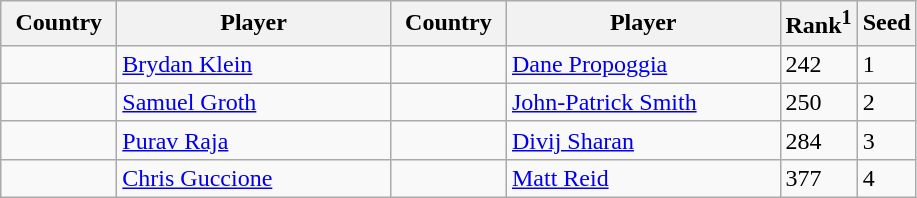<table class="sortable wikitable">
<tr>
<th width="70">Country</th>
<th width="175">Player</th>
<th width="70">Country</th>
<th width="175">Player</th>
<th>Rank<sup>1</sup></th>
<th>Seed</th>
</tr>
<tr>
<td></td>
<td><a href='#'>Brydan Klein</a></td>
<td></td>
<td><a href='#'>Dane Propoggia</a></td>
<td>242</td>
<td>1</td>
</tr>
<tr>
<td></td>
<td><a href='#'>Samuel Groth</a></td>
<td></td>
<td><a href='#'>John-Patrick Smith</a></td>
<td>250</td>
<td>2</td>
</tr>
<tr>
<td></td>
<td><a href='#'>Purav Raja</a></td>
<td></td>
<td><a href='#'>Divij Sharan</a></td>
<td>284</td>
<td>3</td>
</tr>
<tr>
<td></td>
<td><a href='#'>Chris Guccione</a></td>
<td></td>
<td><a href='#'>Matt Reid</a></td>
<td>377</td>
<td>4</td>
</tr>
</table>
